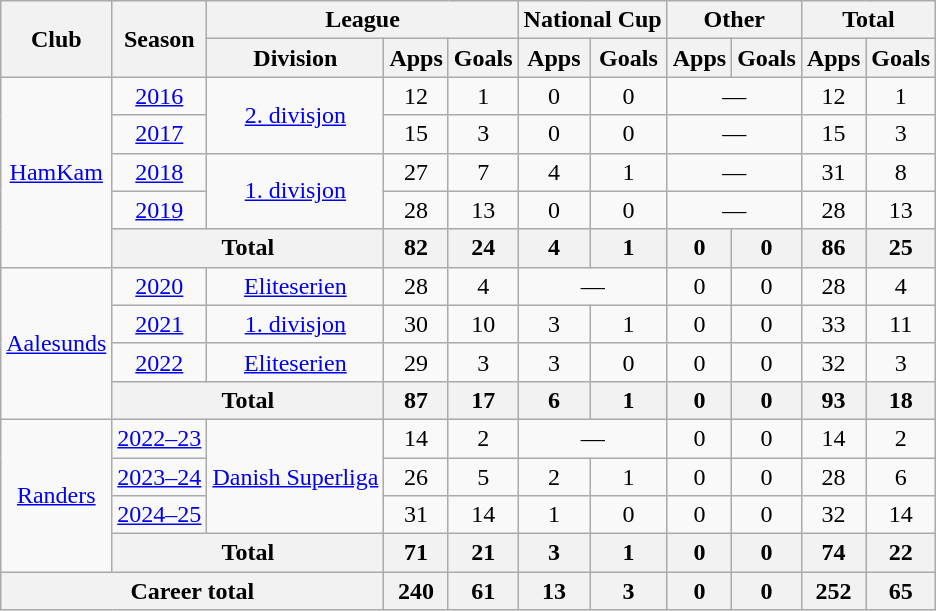<table class="wikitable" style="text-align: center;">
<tr>
<th rowspan="2">Club</th>
<th rowspan="2">Season</th>
<th colspan="3">League</th>
<th colspan="2">National Cup</th>
<th colspan="2">Other</th>
<th colspan="2">Total</th>
</tr>
<tr>
<th>Division</th>
<th>Apps</th>
<th>Goals</th>
<th>Apps</th>
<th>Goals</th>
<th>Apps</th>
<th>Goals</th>
<th>Apps</th>
<th>Goals</th>
</tr>
<tr>
<td rowspan="5"><a href='#'>HamKam</a></td>
<td><a href='#'>2016</a></td>
<td rowspan="2"><a href='#'>2. divisjon</a></td>
<td>12</td>
<td>1</td>
<td>0</td>
<td>0</td>
<td colspan="2">—</td>
<td>12</td>
<td>1</td>
</tr>
<tr>
<td><a href='#'>2017</a></td>
<td>15</td>
<td>3</td>
<td>0</td>
<td>0</td>
<td colspan="2">—</td>
<td>15</td>
<td>3</td>
</tr>
<tr>
<td><a href='#'>2018</a></td>
<td rowspan="2"><a href='#'>1. divisjon</a></td>
<td>27</td>
<td>7</td>
<td>4</td>
<td>1</td>
<td colspan="2">—</td>
<td>31</td>
<td>8</td>
</tr>
<tr>
<td><a href='#'>2019</a></td>
<td>28</td>
<td>13</td>
<td>0</td>
<td>0</td>
<td colspan="2">—</td>
<td>28</td>
<td>13</td>
</tr>
<tr>
<th colspan="2">Total</th>
<th>82</th>
<th>24</th>
<th>4</th>
<th>1</th>
<th>0</th>
<th>0</th>
<th>86</th>
<th>25</th>
</tr>
<tr>
<td rowspan="4"><a href='#'>Aalesunds</a></td>
<td><a href='#'>2020</a></td>
<td rowspan="1"><a href='#'>Eliteserien</a></td>
<td>28</td>
<td>4</td>
<td colspan=2>—</td>
<td>0</td>
<td>0</td>
<td>28</td>
<td>4</td>
</tr>
<tr>
<td><a href='#'>2021</a></td>
<td rowspan="1"><a href='#'>1. divisjon</a></td>
<td>30</td>
<td>10</td>
<td>3</td>
<td>1</td>
<td>0</td>
<td>0</td>
<td>33</td>
<td>11</td>
</tr>
<tr>
<td><a href='#'>2022</a></td>
<td rowspan="1"><a href='#'>Eliteserien</a></td>
<td>29</td>
<td>3</td>
<td>3</td>
<td>0</td>
<td>0</td>
<td>0</td>
<td>32</td>
<td>3</td>
</tr>
<tr>
<th colspan="2">Total</th>
<th>87</th>
<th>17</th>
<th>6</th>
<th>1</th>
<th>0</th>
<th>0</th>
<th>93</th>
<th>18</th>
</tr>
<tr>
<td rowspan=4><a href='#'>Randers</a></td>
<td><a href='#'>2022–23</a></td>
<td rowspan=3><a href='#'>Danish Superliga</a></td>
<td>14</td>
<td>2</td>
<td colspan=2>—</td>
<td>0</td>
<td>0</td>
<td>14</td>
<td>2</td>
</tr>
<tr>
<td><a href='#'>2023–24</a></td>
<td>26</td>
<td>5</td>
<td>2</td>
<td>1</td>
<td>0</td>
<td>0</td>
<td>28</td>
<td>6</td>
</tr>
<tr>
<td><a href='#'>2024–25</a></td>
<td>31</td>
<td>14</td>
<td>1</td>
<td>0</td>
<td>0</td>
<td>0</td>
<td>32</td>
<td>14</td>
</tr>
<tr>
<th colspan=2>Total</th>
<th>71</th>
<th>21</th>
<th>3</th>
<th>1</th>
<th>0</th>
<th>0</th>
<th>74</th>
<th>22</th>
</tr>
<tr>
<th colspan="3">Career total</th>
<th>240</th>
<th>61</th>
<th>13</th>
<th>3</th>
<th>0</th>
<th>0</th>
<th>252</th>
<th>65</th>
</tr>
</table>
